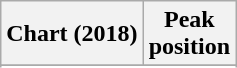<table class="wikitable sortable plainrowheaders">
<tr>
<th>Chart (2018)</th>
<th>Peak<br>position</th>
</tr>
<tr>
</tr>
<tr>
</tr>
</table>
